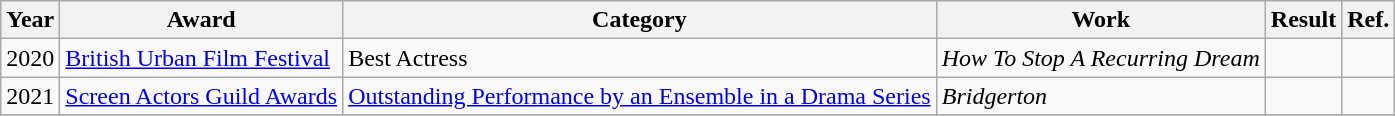<table class="wikitable">
<tr>
<th>Year</th>
<th>Award</th>
<th>Category</th>
<th>Work</th>
<th>Result</th>
<th>Ref.</th>
</tr>
<tr>
<td>2020</td>
<td><a href='#'>British Urban Film Festival</a></td>
<td>Best Actress</td>
<td><em>How To Stop A Recurring Dream</em></td>
<td></td>
<td></td>
</tr>
<tr>
<td>2021</td>
<td><a href='#'>Screen Actors Guild Awards</a></td>
<td><a href='#'>Outstanding Performance by an Ensemble in a Drama Series</a></td>
<td><em>Bridgerton</em></td>
<td></td>
<td></td>
</tr>
<tr>
</tr>
</table>
